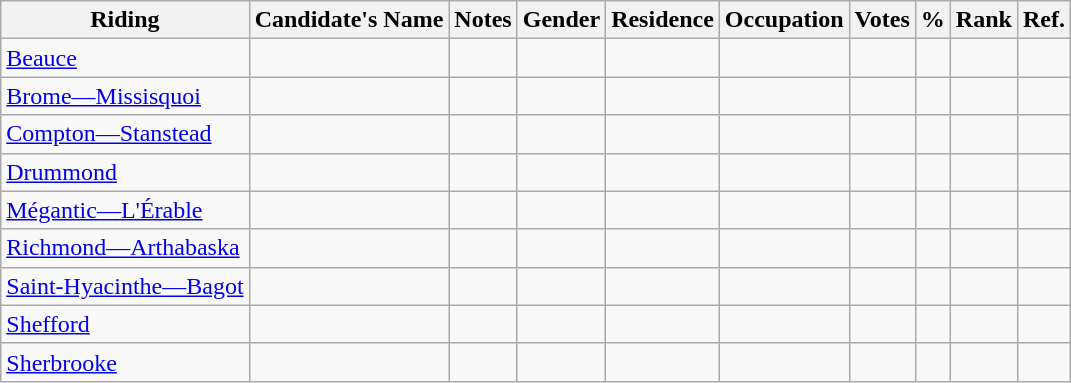<table class="wikitable sortable">
<tr>
<th>Riding</th>
<th>Candidate's Name</th>
<th>Notes</th>
<th>Gender</th>
<th>Residence</th>
<th>Occupation</th>
<th>Votes</th>
<th>%</th>
<th>Rank</th>
<th>Ref.</th>
</tr>
<tr>
<td><a href='#'>Beauce</a></td>
<td></td>
<td></td>
<td></td>
<td></td>
<td></td>
<td></td>
<td></td>
<td></td>
<td></td>
</tr>
<tr>
<td><a href='#'>Brome—Missisquoi</a></td>
<td></td>
<td></td>
<td></td>
<td></td>
<td></td>
<td></td>
<td></td>
<td></td>
<td></td>
</tr>
<tr>
<td><a href='#'>Compton—Stanstead</a></td>
<td></td>
<td></td>
<td></td>
<td></td>
<td></td>
<td></td>
<td></td>
<td></td>
<td></td>
</tr>
<tr>
<td><a href='#'>Drummond</a></td>
<td></td>
<td></td>
<td></td>
<td></td>
<td></td>
<td></td>
<td></td>
<td></td>
<td></td>
</tr>
<tr>
<td><a href='#'>Mégantic—L'Érable</a></td>
<td></td>
<td></td>
<td></td>
<td></td>
<td></td>
<td></td>
<td></td>
<td></td>
<td></td>
</tr>
<tr>
<td><a href='#'>Richmond—Arthabaska</a></td>
<td></td>
<td></td>
<td></td>
<td></td>
<td></td>
<td></td>
<td></td>
<td></td>
<td></td>
</tr>
<tr>
<td><a href='#'>Saint-Hyacinthe—Bagot</a></td>
<td></td>
<td></td>
<td></td>
<td></td>
<td></td>
<td></td>
<td></td>
<td></td>
<td></td>
</tr>
<tr>
<td><a href='#'>Shefford</a></td>
<td></td>
<td></td>
<td></td>
<td></td>
<td></td>
<td></td>
<td></td>
<td></td>
<td></td>
</tr>
<tr>
<td><a href='#'>Sherbrooke</a></td>
<td></td>
<td></td>
<td></td>
<td></td>
<td></td>
<td></td>
<td></td>
<td></td>
<td></td>
</tr>
</table>
